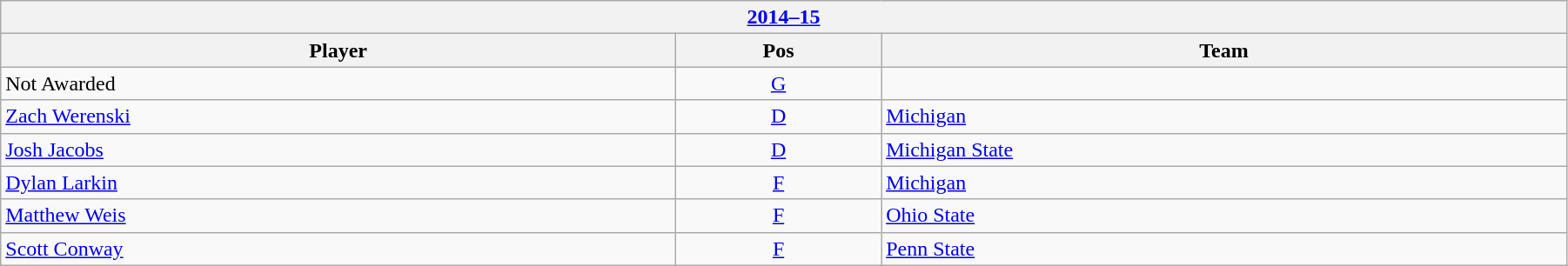<table class="wikitable" width=95%>
<tr>
<th colspan=3><a href='#'>2014–15</a></th>
</tr>
<tr>
<th>Player</th>
<th>Pos</th>
<th>Team</th>
</tr>
<tr>
<td>Not Awarded</td>
<td style="text-align:center;"><a href='#'>G</a></td>
<td></td>
</tr>
<tr>
<td><a href='#'>Zach Werenski</a></td>
<td style="text-align:center;"><a href='#'>D</a></td>
<td><a href='#'>Michigan</a></td>
</tr>
<tr>
<td><a href='#'>Josh Jacobs</a></td>
<td style="text-align:center;"><a href='#'>D</a></td>
<td><a href='#'>Michigan State</a></td>
</tr>
<tr>
<td><a href='#'>Dylan Larkin</a></td>
<td style="text-align:center;"><a href='#'>F</a></td>
<td><a href='#'>Michigan</a></td>
</tr>
<tr>
<td><a href='#'>Matthew Weis</a></td>
<td style="text-align:center;"><a href='#'>F</a></td>
<td><a href='#'>Ohio State</a></td>
</tr>
<tr>
<td><a href='#'>Scott Conway</a></td>
<td style="text-align:center;"><a href='#'>F</a></td>
<td><a href='#'>Penn State</a></td>
</tr>
</table>
